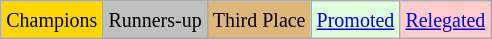<table class="wikitable">
<tr>
<td bgcolor=gold><small>Champions</small></td>
<td bgcolor=silver><small>Runners-up</small></td>
<td bgcolor=#deb678><small>Third Place</small></td>
<td bgcolor="#DDFFDD"><small><a href='#'>Promoted</a></small></td>
<td bgcolor="#FFCCCC"><small><a href='#'>Relegated</a></small></td>
</tr>
</table>
